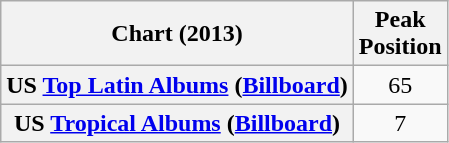<table class="wikitable plainrowheaders" style="text-align:center;">
<tr>
<th scope="col">Chart (2013)</th>
<th scope="col">Peak <br> Position</th>
</tr>
<tr>
<th scope="row">US <a href='#'>Top Latin Albums</a> (<a href='#'>Billboard</a>) </th>
<td align=center>65</td>
</tr>
<tr>
<th scope="row">US <a href='#'>Tropical Albums</a> (<a href='#'>Billboard</a>) </th>
<td align=center>7</td>
</tr>
</table>
